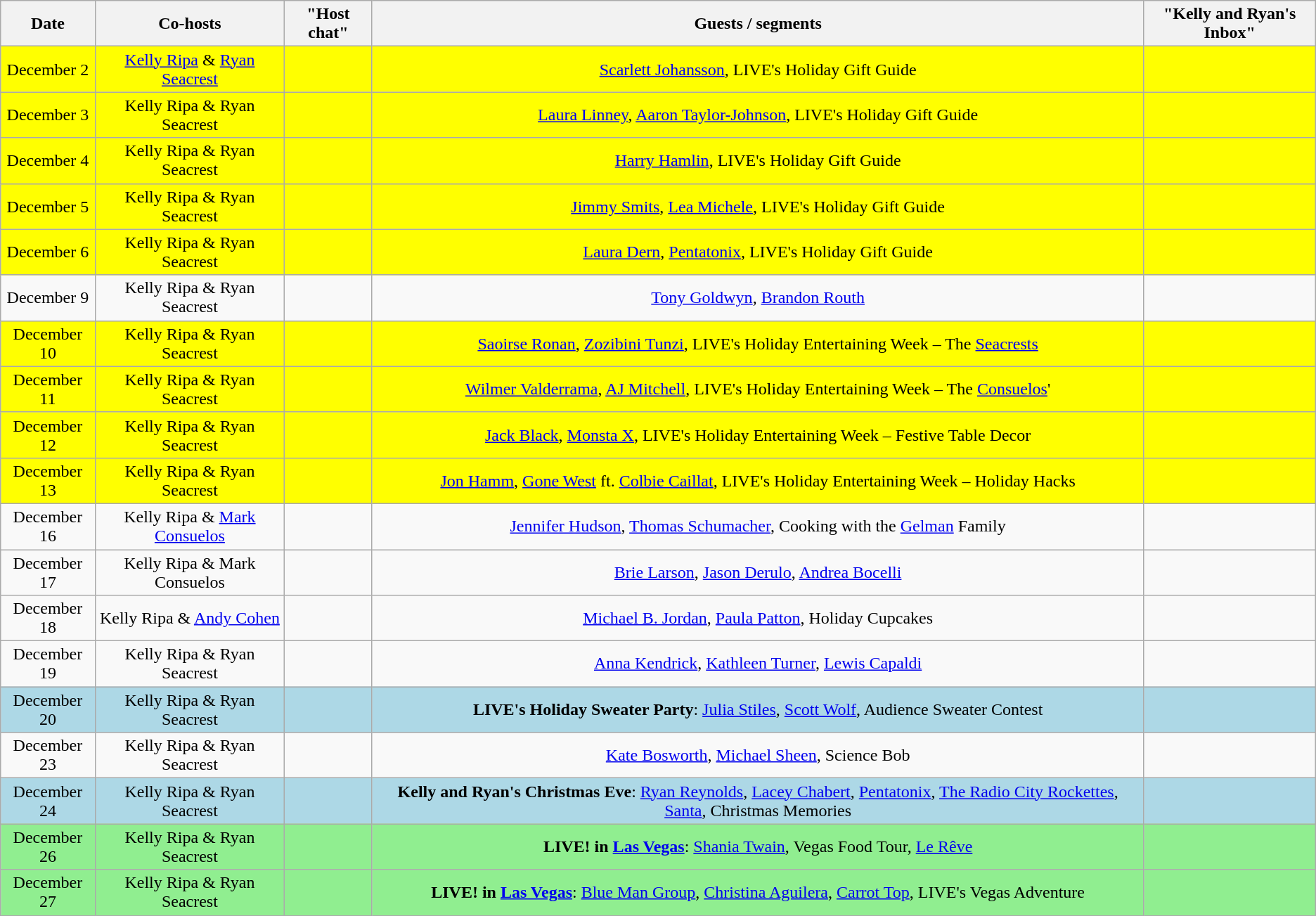<table class="wikitable sortable" style="text-align:center;">
<tr>
<th>Date</th>
<th>Co-hosts</th>
<th>"Host chat"</th>
<th>Guests / segments</th>
<th>"Kelly and Ryan's Inbox"</th>
</tr>
<tr style="background:yellow;">
<td>December 2</td>
<td><a href='#'>Kelly Ripa</a> & <a href='#'>Ryan Seacrest</a></td>
<td></td>
<td><a href='#'>Scarlett Johansson</a>, LIVE's Holiday Gift Guide</td>
<td></td>
</tr>
<tr style="background:yellow;">
<td>December 3</td>
<td>Kelly Ripa & Ryan Seacrest</td>
<td></td>
<td><a href='#'>Laura Linney</a>, <a href='#'>Aaron Taylor-Johnson</a>, LIVE's Holiday Gift Guide</td>
<td></td>
</tr>
<tr style="background:yellow;">
<td>December 4</td>
<td>Kelly Ripa & Ryan Seacrest</td>
<td></td>
<td><a href='#'>Harry Hamlin</a>, LIVE's Holiday Gift Guide</td>
<td></td>
</tr>
<tr style="background:yellow;">
<td>December 5</td>
<td>Kelly Ripa & Ryan Seacrest</td>
<td></td>
<td><a href='#'>Jimmy Smits</a>, <a href='#'>Lea Michele</a>, LIVE's Holiday Gift Guide</td>
<td></td>
</tr>
<tr style="background:yellow;">
<td>December 6</td>
<td>Kelly Ripa & Ryan Seacrest</td>
<td></td>
<td><a href='#'>Laura Dern</a>, <a href='#'>Pentatonix</a>, LIVE's Holiday Gift Guide</td>
<td></td>
</tr>
<tr>
<td>December 9</td>
<td>Kelly Ripa & Ryan Seacrest</td>
<td></td>
<td><a href='#'>Tony Goldwyn</a>, <a href='#'>Brandon Routh</a></td>
<td></td>
</tr>
<tr style="background:yellow;">
<td>December 10</td>
<td>Kelly Ripa & Ryan Seacrest</td>
<td></td>
<td><a href='#'>Saoirse Ronan</a>, <a href='#'>Zozibini Tunzi</a>, LIVE's Holiday Entertaining Week – The <a href='#'>Seacrests</a></td>
<td></td>
</tr>
<tr style="background:yellow;">
<td>December 11</td>
<td>Kelly Ripa & Ryan Seacrest</td>
<td></td>
<td><a href='#'>Wilmer Valderrama</a>, <a href='#'>AJ Mitchell</a>, LIVE's Holiday Entertaining Week – The <a href='#'>Consuelos</a>'</td>
<td></td>
</tr>
<tr style="background:yellow;">
<td>December 12</td>
<td>Kelly Ripa & Ryan Seacrest</td>
<td></td>
<td><a href='#'>Jack Black</a>, <a href='#'>Monsta X</a>, LIVE's Holiday Entertaining Week – Festive Table Decor</td>
<td></td>
</tr>
<tr style="background:yellow;">
<td>December 13</td>
<td>Kelly Ripa & Ryan Seacrest</td>
<td></td>
<td><a href='#'>Jon Hamm</a>, <a href='#'>Gone West</a> ft. <a href='#'>Colbie Caillat</a>, LIVE's Holiday Entertaining Week – Holiday Hacks</td>
<td></td>
</tr>
<tr>
<td>December 16</td>
<td>Kelly Ripa & <a href='#'>Mark Consuelos</a></td>
<td></td>
<td><a href='#'>Jennifer Hudson</a>, <a href='#'>Thomas Schumacher</a>, Cooking with the <a href='#'>Gelman</a> Family</td>
<td></td>
</tr>
<tr>
<td>December 17</td>
<td>Kelly Ripa & Mark Consuelos</td>
<td></td>
<td><a href='#'>Brie Larson</a>, <a href='#'>Jason Derulo</a>, <a href='#'>Andrea Bocelli</a></td>
<td></td>
</tr>
<tr>
<td>December 18</td>
<td>Kelly Ripa & <a href='#'>Andy Cohen</a></td>
<td></td>
<td><a href='#'>Michael B. Jordan</a>, <a href='#'>Paula Patton</a>, Holiday Cupcakes</td>
<td></td>
</tr>
<tr>
<td>December 19</td>
<td>Kelly Ripa & Ryan Seacrest</td>
<td></td>
<td><a href='#'>Anna Kendrick</a>, <a href='#'>Kathleen Turner</a>, <a href='#'>Lewis Capaldi</a></td>
<td></td>
</tr>
<tr style="background:lightblue;">
<td>December 20</td>
<td>Kelly Ripa & Ryan Seacrest</td>
<td></td>
<td><strong>LIVE's Holiday Sweater Party</strong>: <a href='#'>Julia Stiles</a>, <a href='#'>Scott Wolf</a>, Audience Sweater Contest</td>
<td></td>
</tr>
<tr>
<td>December 23</td>
<td>Kelly Ripa & Ryan Seacrest</td>
<td></td>
<td><a href='#'>Kate Bosworth</a>, <a href='#'>Michael Sheen</a>, Science Bob</td>
<td></td>
</tr>
<tr style="background:lightblue;">
<td>December 24</td>
<td>Kelly Ripa & Ryan Seacrest</td>
<td></td>
<td><strong>Kelly and Ryan's Christmas Eve</strong>: <a href='#'>Ryan Reynolds</a>, <a href='#'>Lacey Chabert</a>, <a href='#'>Pentatonix</a>, <a href='#'>The Radio City Rockettes</a>, <a href='#'>Santa</a>, Christmas Memories</td>
<td></td>
</tr>
<tr style="background:lightgreen;">
<td>December 26</td>
<td>Kelly Ripa & Ryan Seacrest</td>
<td></td>
<td><strong>LIVE! in <a href='#'>Las Vegas</a></strong>: <a href='#'>Shania Twain</a>, Vegas Food Tour, <a href='#'>Le Rêve</a></td>
<td></td>
</tr>
<tr style="background:lightgreen;">
<td>December 27</td>
<td>Kelly Ripa & Ryan Seacrest</td>
<td></td>
<td><strong>LIVE! in <a href='#'>Las Vegas</a></strong>: <a href='#'>Blue Man Group</a>, <a href='#'>Christina Aguilera</a>, <a href='#'>Carrot Top</a>, LIVE's Vegas Adventure</td>
<td></td>
</tr>
</table>
